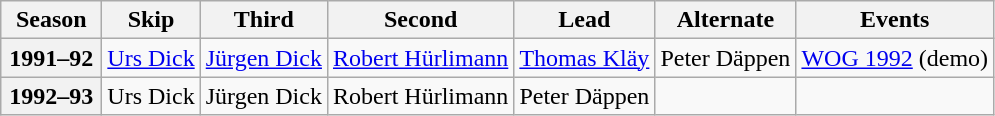<table class="wikitable">
<tr>
<th scope="col" width=60>Season</th>
<th scope="col">Skip</th>
<th scope="col">Third</th>
<th scope="col">Second</th>
<th scope="col">Lead</th>
<th scope="col">Alternate</th>
<th scope="col">Events</th>
</tr>
<tr>
<th scope="row">1991–92</th>
<td><a href='#'>Urs Dick</a></td>
<td><a href='#'>Jürgen Dick</a></td>
<td><a href='#'>Robert Hürlimann</a></td>
<td><a href='#'>Thomas Kläy</a></td>
<td>Peter Däppen</td>
<td><a href='#'>WOG 1992</a> (demo) </td>
</tr>
<tr>
<th scope="row">1992–93</th>
<td>Urs Dick</td>
<td>Jürgen Dick</td>
<td>Robert Hürlimann</td>
<td>Peter Däppen</td>
<td></td>
<td> </td>
</tr>
</table>
